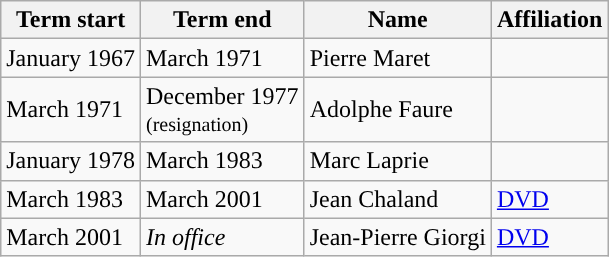<table class="wikitable">
<tr>
<th>Term start</th>
<th>Term end</th>
<th>Name</th>
<th>Affiliation</th>
</tr>
<tr>
<td>January 1967</td>
<td>March 1971</td>
<td>Pierre Maret</td>
<td></td>
</tr>
<tr>
<td>March 1971</td>
<td>December 1977<br><small>(resignation)</small></td>
<td>Adolphe Faure</td>
<td></td>
</tr>
<tr>
<td>January 1978</td>
<td>March 1983</td>
<td>Marc Laprie</td>
<td></td>
</tr>
<tr>
<td>March 1983</td>
<td>March 2001</td>
<td>Jean Chaland</td>
<td><a href='#'>DVD</a></td>
</tr>
<tr>
<td>March 2001</td>
<td><em>In office</em></td>
<td>Jean-Pierre Giorgi</td>
<td><a href='#'>DVD</a></td>
</tr>
</table>
